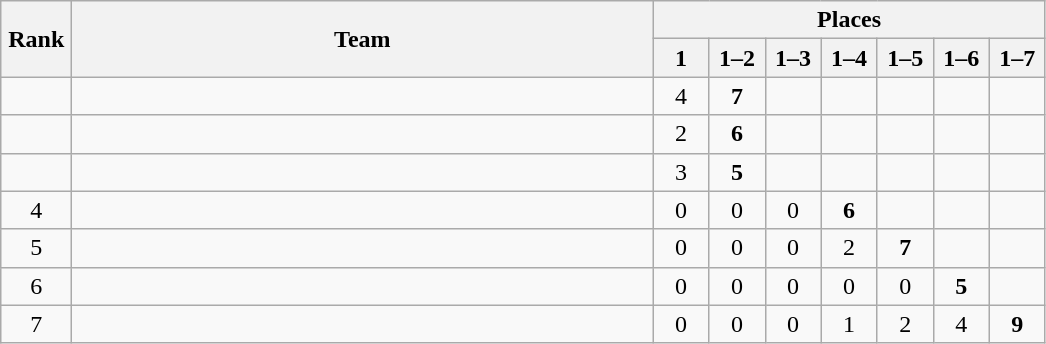<table class="wikitable" style="text-align:center">
<tr>
<th rowspan="2" width=40>Rank</th>
<th rowspan="2" width=380>Team</th>
<th colspan="7">Places</th>
</tr>
<tr>
<th width=30>1</th>
<th width=30>1–2</th>
<th width=30>1–3</th>
<th width=30>1–4</th>
<th width=30>1–5</th>
<th width=30>1–6</th>
<th width=30>1–7</th>
</tr>
<tr>
<td></td>
<td align=left></td>
<td>4</td>
<td><strong>7</strong></td>
<td></td>
<td></td>
<td></td>
<td></td>
<td></td>
</tr>
<tr>
<td></td>
<td align=left></td>
<td>2</td>
<td><strong>6</strong></td>
<td></td>
<td></td>
<td></td>
<td></td>
<td></td>
</tr>
<tr>
<td></td>
<td align=left></td>
<td>3</td>
<td><strong>5</strong></td>
<td></td>
<td></td>
<td></td>
<td></td>
<td></td>
</tr>
<tr>
<td>4</td>
<td align=left></td>
<td>0</td>
<td>0</td>
<td>0</td>
<td><strong>6</strong></td>
<td></td>
<td></td>
<td></td>
</tr>
<tr>
<td>5</td>
<td align=left></td>
<td>0</td>
<td>0</td>
<td>0</td>
<td>2</td>
<td><strong>7</strong></td>
<td></td>
<td></td>
</tr>
<tr>
<td>6</td>
<td align=left></td>
<td>0</td>
<td>0</td>
<td>0</td>
<td>0</td>
<td>0</td>
<td><strong>5</strong></td>
<td></td>
</tr>
<tr>
<td>7</td>
<td align=left></td>
<td>0</td>
<td>0</td>
<td>0</td>
<td>1</td>
<td>2</td>
<td>4</td>
<td><strong>9</strong></td>
</tr>
</table>
